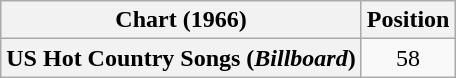<table class="wikitable sortable plainrowheaders" style="text-align:center">
<tr>
<th>Chart (1966)</th>
<th>Position</th>
</tr>
<tr>
<th scope="row">US Hot Country Songs (<em>Billboard</em>)</th>
<td>58</td>
</tr>
</table>
